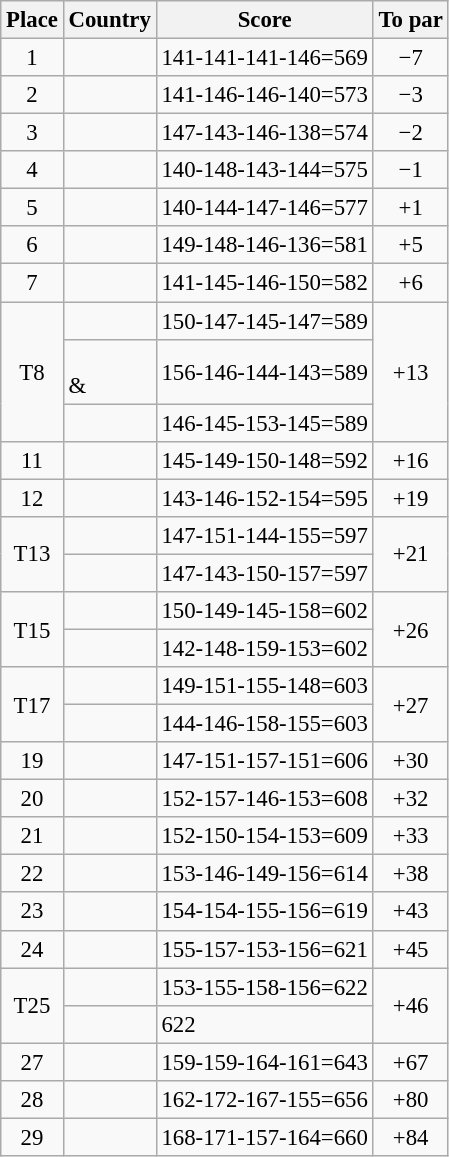<table class="wikitable" style="font-size:95%;">
<tr>
<th>Place</th>
<th>Country</th>
<th>Score</th>
<th>To par</th>
</tr>
<tr>
<td align=center>1</td>
<td></td>
<td>141-141-141-146=569</td>
<td align=center>−7</td>
</tr>
<tr>
<td align=center>2</td>
<td></td>
<td>141-146-146-140=573</td>
<td align=center>−3</td>
</tr>
<tr>
<td align=center>3</td>
<td></td>
<td>147-143-146-138=574</td>
<td align=center>−2</td>
</tr>
<tr>
<td align=center>4</td>
<td></td>
<td>140-148-143-144=575</td>
<td align=center>−1</td>
</tr>
<tr>
<td align=center>5</td>
<td></td>
<td>140-144-147-146=577</td>
<td align=center>+1</td>
</tr>
<tr>
<td align=center>6</td>
<td></td>
<td>149-148-146-136=581</td>
<td align=center>+5</td>
</tr>
<tr>
<td align=center>7</td>
<td></td>
<td>141-145-146-150=582</td>
<td align=center>+6</td>
</tr>
<tr>
<td rowspan=3 align=center>T8</td>
<td></td>
<td>150-147-145-147=589</td>
<td rowspan=3 align=center>+13</td>
</tr>
<tr>
<td><br>& </td>
<td>156-146-144-143=589</td>
</tr>
<tr>
<td></td>
<td>146-145-153-145=589</td>
</tr>
<tr>
<td align=center>11</td>
<td></td>
<td>145-149-150-148=592</td>
<td align=center>+16</td>
</tr>
<tr>
<td align=center>12</td>
<td></td>
<td>143-146-152-154=595</td>
<td align=center>+19</td>
</tr>
<tr>
<td rowspan=2 align=center>T13</td>
<td></td>
<td>147-151-144-155=597</td>
<td rowspan=2 align=center>+21</td>
</tr>
<tr>
<td></td>
<td>147-143-150-157=597</td>
</tr>
<tr>
<td rowspan=2 align=center>T15</td>
<td></td>
<td>150-149-145-158=602</td>
<td rowspan=2 align=center>+26</td>
</tr>
<tr>
<td></td>
<td>142-148-159-153=602</td>
</tr>
<tr>
<td rowspan=2 align=center>T17</td>
<td></td>
<td>149-151-155-148=603</td>
<td rowspan=2 align=center>+27</td>
</tr>
<tr>
<td></td>
<td>144-146-158-155=603</td>
</tr>
<tr>
<td align=center>19</td>
<td></td>
<td>147-151-157-151=606</td>
<td align=center>+30</td>
</tr>
<tr>
<td align=center>20</td>
<td></td>
<td>152-157-146-153=608</td>
<td align=center>+32</td>
</tr>
<tr>
<td align=center>21</td>
<td></td>
<td>152-150-154-153=609</td>
<td align=center>+33</td>
</tr>
<tr>
<td align=center>22</td>
<td></td>
<td>153-146-149-156=614</td>
<td align=center>+38</td>
</tr>
<tr>
<td align=center>23</td>
<td></td>
<td>154-154-155-156=619</td>
<td align=center>+43</td>
</tr>
<tr>
<td align=center>24</td>
<td></td>
<td>155-157-153-156=621</td>
<td align=center>+45</td>
</tr>
<tr>
<td rowspan=2 align=center>T25</td>
<td></td>
<td>153-155-158-156=622</td>
<td rowspan=2 align=center>+46</td>
</tr>
<tr>
<td></td>
<td>622</td>
</tr>
<tr>
<td align=center>27</td>
<td></td>
<td>159-159-164-161=643</td>
<td align=center>+67</td>
</tr>
<tr>
<td align=center>28</td>
<td></td>
<td>162-172-167-155=656</td>
<td align=center>+80</td>
</tr>
<tr>
<td align=center>29</td>
<td></td>
<td>168-171-157-164=660</td>
<td align=center>+84</td>
</tr>
</table>
